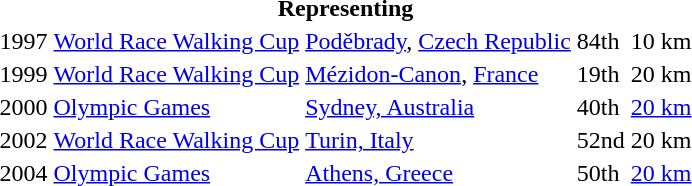<table>
<tr>
<th colspan="5">Representing </th>
</tr>
<tr>
<td>1997</td>
<td><a href='#'>World Race Walking Cup</a></td>
<td><a href='#'>Poděbrady</a>, <a href='#'>Czech Republic</a></td>
<td>84th</td>
<td>10 km</td>
</tr>
<tr>
<td>1999</td>
<td><a href='#'>World Race Walking Cup</a></td>
<td><a href='#'>Mézidon-Canon</a>, <a href='#'>France</a></td>
<td>19th</td>
<td>20 km</td>
</tr>
<tr>
<td>2000</td>
<td><a href='#'>Olympic Games</a></td>
<td><a href='#'>Sydney, Australia</a></td>
<td>40th</td>
<td><a href='#'>20 km</a></td>
</tr>
<tr>
<td>2002</td>
<td><a href='#'>World Race Walking Cup</a></td>
<td><a href='#'>Turin, Italy</a></td>
<td>52nd</td>
<td>20 km</td>
</tr>
<tr>
<td>2004</td>
<td><a href='#'>Olympic Games</a></td>
<td><a href='#'>Athens, Greece</a></td>
<td>50th</td>
<td><a href='#'>20 km</a></td>
</tr>
</table>
